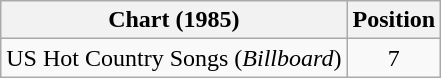<table class="wikitable">
<tr>
<th>Chart (1985)</th>
<th>Position</th>
</tr>
<tr>
<td>US Hot Country Songs (<em>Billboard</em>)</td>
<td align="center">7</td>
</tr>
</table>
